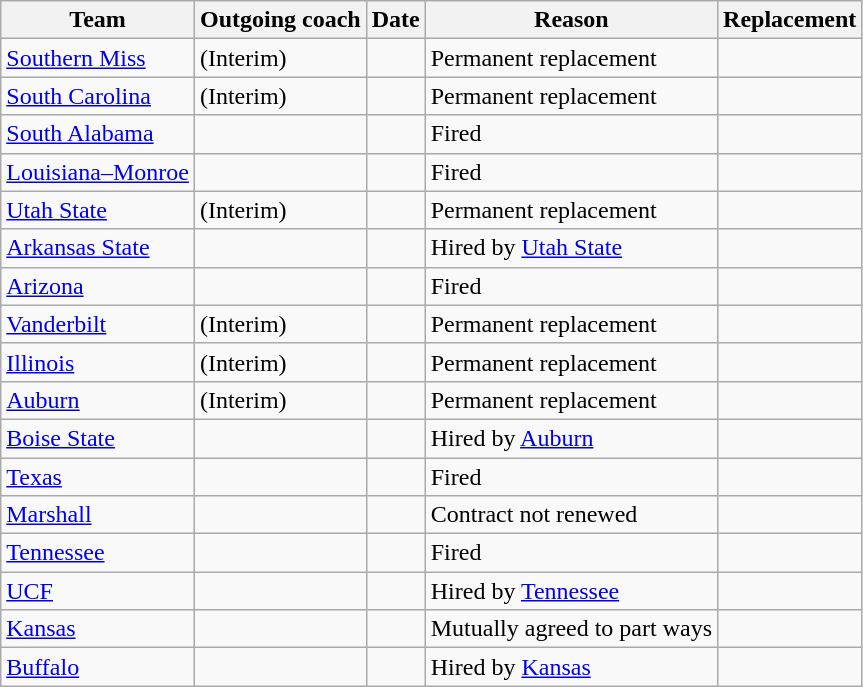<table class="wikitable sortable">
<tr>
<th>Team</th>
<th>Outgoing coach</th>
<th>Date</th>
<th>Reason</th>
<th>Replacement</th>
</tr>
<tr>
<td><a href='#'>Southern Miss</a></td>
<td> (Interim)</td>
<td></td>
<td>Permanent replacement</td>
<td></td>
</tr>
<tr>
<td><a href='#'>South Carolina</a></td>
<td> (Interim)</td>
<td></td>
<td>Permanent replacement</td>
<td></td>
</tr>
<tr>
<td><a href='#'>South Alabama</a></td>
<td></td>
<td></td>
<td>Fired</td>
<td></td>
</tr>
<tr>
<td><a href='#'>Louisiana–Monroe</a></td>
<td></td>
<td></td>
<td>Fired</td>
<td></td>
</tr>
<tr>
<td><a href='#'>Utah State</a></td>
<td> (Interim)</td>
<td></td>
<td>Permanent replacement</td>
<td></td>
</tr>
<tr>
<td><a href='#'>Arkansas State</a></td>
<td></td>
<td></td>
<td>Hired by <a href='#'>Utah State</a></td>
<td></td>
</tr>
<tr>
<td><a href='#'>Arizona</a></td>
<td></td>
<td></td>
<td>Fired</td>
<td></td>
</tr>
<tr>
<td><a href='#'>Vanderbilt</a></td>
<td> (Interim)</td>
<td></td>
<td>Permanent replacement</td>
<td></td>
</tr>
<tr>
<td><a href='#'>Illinois</a></td>
<td> (Interim)</td>
<td></td>
<td>Permanent replacement</td>
<td></td>
</tr>
<tr>
<td><a href='#'>Auburn</a></td>
<td> (Interim)</td>
<td></td>
<td>Permanent replacement</td>
<td></td>
</tr>
<tr>
<td><a href='#'>Boise State</a></td>
<td></td>
<td></td>
<td>Hired by <a href='#'>Auburn</a></td>
<td></td>
</tr>
<tr>
<td><a href='#'>Texas</a></td>
<td></td>
<td></td>
<td>Fired</td>
<td></td>
</tr>
<tr>
<td><a href='#'>Marshall</a></td>
<td></td>
<td></td>
<td>Contract not renewed</td>
<td></td>
</tr>
<tr>
<td><a href='#'>Tennessee</a></td>
<td></td>
<td></td>
<td>Fired</td>
<td></td>
</tr>
<tr>
<td><a href='#'>UCF</a></td>
<td></td>
<td></td>
<td>Hired by <a href='#'>Tennessee</a></td>
<td></td>
</tr>
<tr>
<td><a href='#'>Kansas</a></td>
<td></td>
<td></td>
<td>Mutually agreed to part ways</td>
<td></td>
</tr>
<tr>
<td><a href='#'>Buffalo</a></td>
<td></td>
<td></td>
<td>Hired by <a href='#'>Kansas</a></td>
<td></td>
</tr>
</table>
